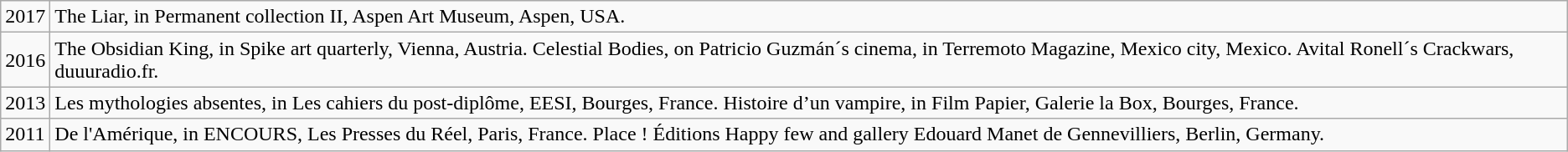<table class="wikitable">
<tr>
<td>2017</td>
<td>The Liar, in Permanent collection II, Aspen Art Museum, Aspen, USA.</td>
</tr>
<tr>
<td>2016</td>
<td>The Obsidian King, in Spike art quarterly, Vienna, Austria. Celestial Bodies, on Patricio Guzmán´s cinema, in Terremoto Magazine, Mexico city, Mexico. Avital Ronell´s Crackwars, duuuradio.fr.</td>
</tr>
<tr>
<td>2013</td>
<td>Les mythologies absentes, in Les cahiers du post-diplôme, EESI, Bourges, France. Histoire d’un vampire, in Film Papier, Galerie la Box, Bourges, France.</td>
</tr>
<tr>
<td>2011</td>
<td>De l'Amérique, in ENCOURS, Les Presses du Réel, Paris, France. Place ! Éditions Happy few and gallery Edouard Manet de Gennevilliers, Berlin, Germany.</td>
</tr>
</table>
